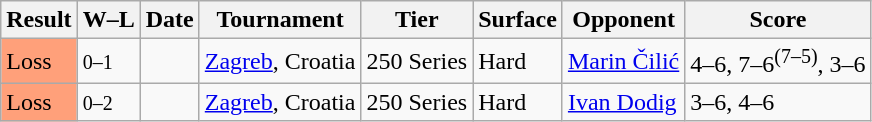<table class="sortable wikitable">
<tr>
<th>Result</th>
<th class="unsortable">W–L</th>
<th>Date</th>
<th>Tournament</th>
<th>Tier</th>
<th>Surface</th>
<th>Opponent</th>
<th class="unsortable">Score</th>
</tr>
<tr>
<td style="background:#ffa07a;">Loss</td>
<td><small>0–1</small></td>
<td><a href='#'></a></td>
<td><a href='#'>Zagreb</a>, Croatia</td>
<td>250 Series</td>
<td>Hard</td>
<td> <a href='#'>Marin Čilić</a></td>
<td>4–6, 7–6<sup>(7–5)</sup>, 3–6</td>
</tr>
<tr>
<td style="background:#ffa07a;">Loss</td>
<td><small>0–2</small></td>
<td><a href='#'></a></td>
<td><a href='#'>Zagreb</a>, Croatia</td>
<td>250 Series</td>
<td>Hard</td>
<td> <a href='#'>Ivan Dodig</a></td>
<td>3–6, 4–6</td>
</tr>
</table>
